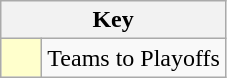<table class="wikitable" style="text-align: center;">
<tr>
<th colspan=2>Key</th>
</tr>
<tr>
<td style="background:#ffffcc; width:20px;"></td>
<td align=left>Teams to Playoffs</td>
</tr>
</table>
